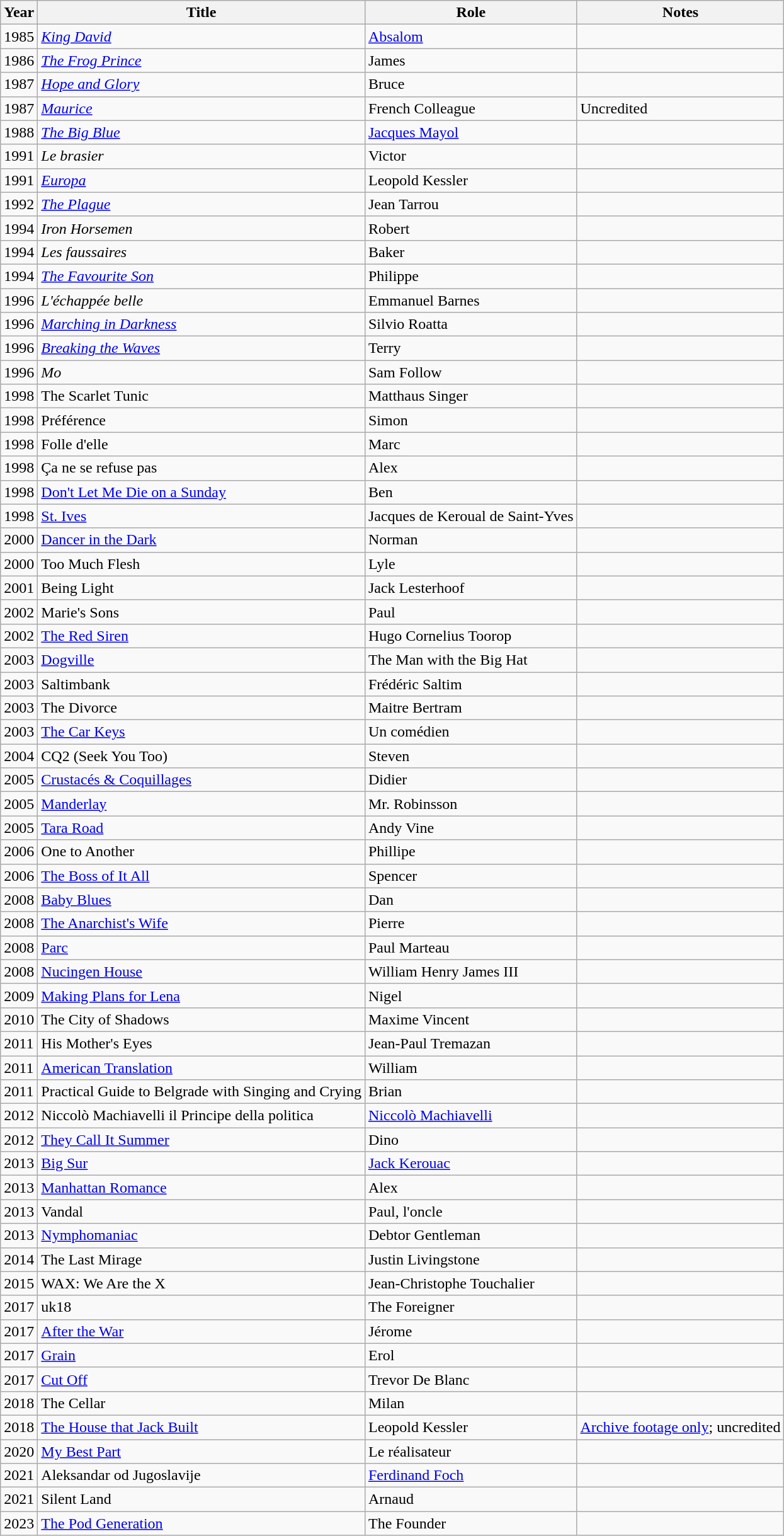<table class="wikitable sortable">
<tr>
<th>Year</th>
<th>Title</th>
<th>Role</th>
<th>Notes</th>
</tr>
<tr>
<td>1985</td>
<td><a href='#'><em>King David</em></a></td>
<td><a href='#'>Absalom</a></td>
<td></td>
</tr>
<tr>
<td>1986</td>
<td><a href='#'><em>The Frog Prince</em></a></td>
<td>James</td>
<td></td>
</tr>
<tr>
<td>1987</td>
<td><a href='#'><em>Hope and Glory</em></a></td>
<td>Bruce</td>
<td></td>
</tr>
<tr>
<td>1987</td>
<td><a href='#'><em>Maurice</em></a></td>
<td>French Colleague</td>
<td>Uncredited</td>
</tr>
<tr>
<td>1988</td>
<td><em><a href='#'>The Big Blue</a></em></td>
<td><a href='#'>Jacques Mayol</a></td>
<td></td>
</tr>
<tr>
<td>1991</td>
<td><em>Le brasier</em></td>
<td>Victor</td>
<td></td>
</tr>
<tr>
<td>1991</td>
<td><a href='#'><em>Europa</em></a></td>
<td>Leopold Kessler</td>
<td></td>
</tr>
<tr>
<td>1992</td>
<td><a href='#'><em>The Plague</em></a></td>
<td>Jean Tarrou</td>
<td></td>
</tr>
<tr>
<td>1994</td>
<td><em>Iron Horsemen</em></td>
<td>Robert</td>
<td></td>
</tr>
<tr>
<td>1994</td>
<td><em>Les faussaires</em></td>
<td>Baker</td>
<td></td>
</tr>
<tr>
<td>1994</td>
<td><em><a href='#'>The Favourite Son</a></em></td>
<td>Philippe</td>
<td></td>
</tr>
<tr>
<td>1996</td>
<td><em>L'échappée belle</em></td>
<td>Emmanuel Barnes</td>
<td></td>
</tr>
<tr>
<td>1996</td>
<td><em><a href='#'>Marching in Darkness</a></em></td>
<td>Silvio Roatta</td>
<td></td>
</tr>
<tr>
<td>1996</td>
<td><em><a href='#'>Breaking the Waves</a></em></td>
<td>Terry</td>
<td></td>
</tr>
<tr>
<td>1996</td>
<td><em>Mo<strong></td>
<td>Sam Follow</td>
<td></td>
</tr>
<tr>
<td>1998</td>
<td></em>The Scarlet Tunic<em></td>
<td>Matthaus Singer</td>
<td></td>
</tr>
<tr>
<td>1998</td>
<td></em>Préférence<em></td>
<td>Simon</td>
<td></td>
</tr>
<tr>
<td>1998</td>
<td></em>Folle d'elle<em></td>
<td>Marc</td>
<td></td>
</tr>
<tr>
<td>1998</td>
<td></em>Ça ne se refuse pas<em></td>
<td>Alex</td>
<td></td>
</tr>
<tr>
<td>1998</td>
<td></em><a href='#'>Don't Let Me Die on a Sunday</a><em></td>
<td>Ben</td>
<td></td>
</tr>
<tr>
<td>1998</td>
<td><a href='#'></em>St. Ives<em></a></td>
<td>Jacques de Keroual de Saint-Yves</td>
<td></td>
</tr>
<tr>
<td>2000</td>
<td></em><a href='#'>Dancer in the Dark</a><em></td>
<td>Norman</td>
<td></td>
</tr>
<tr>
<td>2000</td>
<td></em>Too Much Flesh<em></td>
<td>Lyle</td>
<td></td>
</tr>
<tr>
<td>2001</td>
<td></em>Being Light<em></td>
<td>Jack Lesterhoof</td>
<td></td>
</tr>
<tr>
<td>2002</td>
<td></em>Marie's Sons<em></td>
<td>Paul</td>
<td></td>
</tr>
<tr>
<td>2002</td>
<td></em><a href='#'>The Red Siren</a><em></td>
<td>Hugo Cornelius Toorop</td>
<td></td>
</tr>
<tr>
<td>2003</td>
<td></em><a href='#'>Dogville</a><em></td>
<td>The Man with the Big Hat</td>
<td></td>
</tr>
<tr>
<td>2003</td>
<td></em>Saltimbank<em></td>
<td>Frédéric Saltim</td>
<td></td>
</tr>
<tr>
<td>2003</td>
<td></em>The Divorce<em></td>
<td>Maitre Bertram</td>
<td></td>
</tr>
<tr>
<td>2003</td>
<td></em><a href='#'>The Car Keys</a><em></td>
<td>Un comédien</td>
<td></td>
</tr>
<tr>
<td>2004</td>
<td></em>CQ2 (Seek You Too)<em></td>
<td>Steven</td>
<td></td>
</tr>
<tr>
<td>2005</td>
<td></em><a href='#'>Crustacés & Coquillages</a><em></td>
<td>Didier</td>
<td></td>
</tr>
<tr>
<td>2005</td>
<td></em><a href='#'>Manderlay</a><em></td>
<td>Mr. Robinsson</td>
<td></td>
</tr>
<tr>
<td>2005</td>
<td><a href='#'></em>Tara Road<em></a></td>
<td>Andy Vine</td>
<td></td>
</tr>
<tr>
<td>2006</td>
<td></em>One to Another<em></td>
<td>Phillipe</td>
<td></td>
</tr>
<tr>
<td>2006</td>
<td></em><a href='#'>The Boss of It All</a><em></td>
<td>Spencer</td>
<td></td>
</tr>
<tr>
<td>2008</td>
<td><a href='#'></em>Baby Blues<em></a></td>
<td>Dan</td>
<td></td>
</tr>
<tr>
<td>2008</td>
<td></em><a href='#'>The Anarchist's Wife</a><em></td>
<td>Pierre</td>
<td></td>
</tr>
<tr>
<td>2008</td>
<td><a href='#'></em>Parc<em></a></td>
<td>Paul Marteau</td>
<td></td>
</tr>
<tr>
<td>2008</td>
<td></em><a href='#'>Nucingen House</a><em></td>
<td>William Henry James III</td>
<td></td>
</tr>
<tr>
<td>2009</td>
<td></em><a href='#'>Making Plans for Lena</a><em></td>
<td>Nigel</td>
<td></td>
</tr>
<tr>
<td>2010</td>
<td></em>The City of Shadows<em></td>
<td>Maxime Vincent</td>
<td></td>
</tr>
<tr>
<td>2011</td>
<td></em>His Mother's Eyes<em></td>
<td>Jean-Paul Tremazan</td>
<td></td>
</tr>
<tr>
<td>2011</td>
<td></em><a href='#'>American Translation</a><em></td>
<td>William</td>
<td></td>
</tr>
<tr>
<td>2011</td>
<td></em>Practical Guide to Belgrade with Singing and Crying<em></td>
<td>Brian</td>
<td></td>
</tr>
<tr>
<td>2012</td>
<td></em>Niccolò Machiavelli il Principe della politica<em></td>
<td><a href='#'>Niccolò Machiavelli</a></td>
<td></td>
</tr>
<tr>
<td>2012</td>
<td></em><a href='#'>They Call It Summer</a><em></td>
<td>Dino</td>
<td></td>
</tr>
<tr>
<td>2013</td>
<td><a href='#'></em>Big Sur<em></a></td>
<td><a href='#'>Jack Kerouac</a></td>
<td></td>
</tr>
<tr>
<td>2013</td>
<td></em><a href='#'>Manhattan Romance</a><em></td>
<td>Alex</td>
<td></td>
</tr>
<tr>
<td>2013</td>
<td></em>Vandal<em></td>
<td>Paul, l'oncle</td>
<td></td>
</tr>
<tr>
<td>2013</td>
<td><a href='#'></em>Nymphomaniac<em></a></td>
<td>Debtor Gentleman</td>
<td></td>
</tr>
<tr>
<td>2014</td>
<td></em>The Last Mirage<em></td>
<td>Justin Livingstone</td>
<td></td>
</tr>
<tr>
<td>2015</td>
<td></em>WAX: We Are the X<em></td>
<td>Jean-Christophe Touchalier</td>
<td></td>
</tr>
<tr>
<td>2017</td>
<td></em>uk18<em></td>
<td>The Foreigner</td>
<td></td>
</tr>
<tr>
<td>2017</td>
<td><a href='#'></em>After the War<em></a></td>
<td>Jérome</td>
<td></td>
</tr>
<tr>
<td>2017</td>
<td><a href='#'></em>Grain<em></a></td>
<td>Erol</td>
<td></td>
</tr>
<tr>
<td>2017</td>
<td><a href='#'></em>Cut Off<em></a></td>
<td>Trevor De Blanc</td>
<td></td>
</tr>
<tr>
<td>2018</td>
<td></em>The Cellar<em></td>
<td>Milan</td>
<td></td>
</tr>
<tr>
<td>2018</td>
<td></em><a href='#'>The House that Jack Built</a><em></td>
<td>Leopold Kessler</td>
<td><a href='#'>Archive footage only</a>; uncredited</td>
</tr>
<tr>
<td>2020</td>
<td></em><a href='#'>My Best Part</a><em></td>
<td>Le réalisateur</td>
<td></td>
</tr>
<tr>
<td>2021</td>
<td></em>Aleksandar od Jugoslavije<em></td>
<td><a href='#'>Ferdinand Foch</a></td>
<td></td>
</tr>
<tr>
<td>2021</td>
<td></em>Silent Land<em></td>
<td>Arnaud</td>
<td></td>
</tr>
<tr>
<td>2023</td>
<td></em><a href='#'>The Pod Generation</a><em></td>
<td>The Founder</td>
<td></td>
</tr>
</table>
